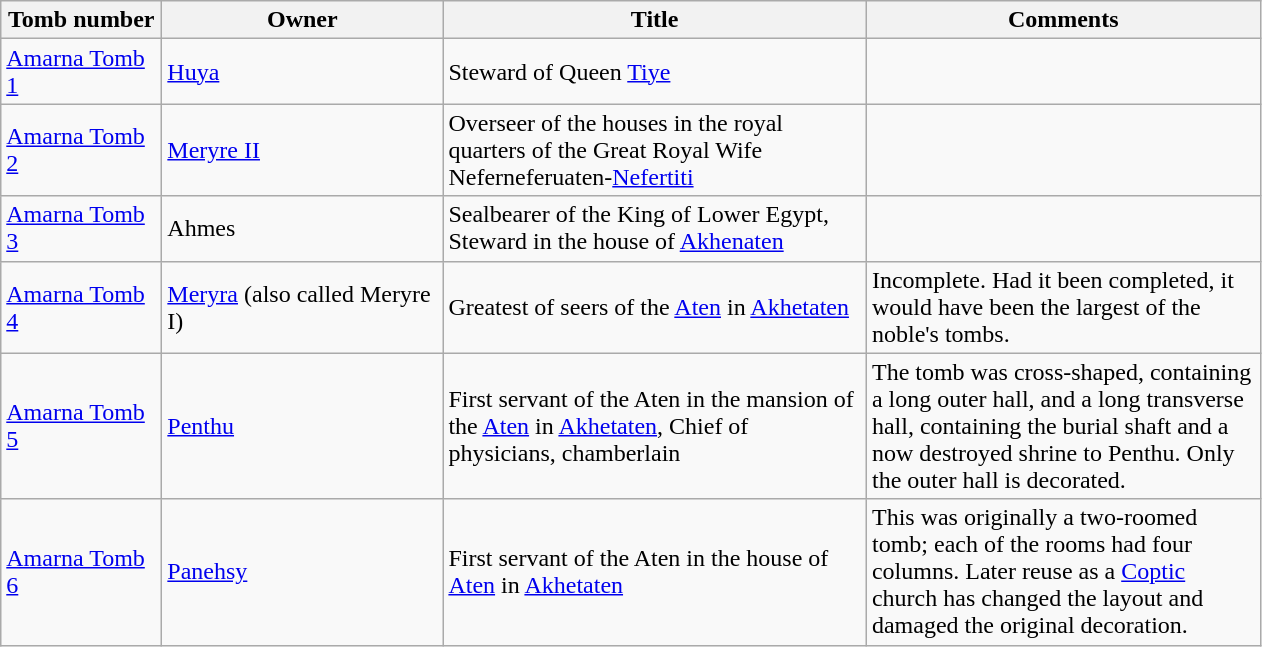<table class="wikitable">
<tr>
<th width="100">Tomb number</th>
<th width="180">Owner</th>
<th width="275">Title</th>
<th width="255">Comments</th>
</tr>
<tr>
<td><a href='#'>Amarna Tomb 1</a></td>
<td><a href='#'>Huya</a></td>
<td>Steward of Queen <a href='#'>Tiye</a></td>
<td></td>
</tr>
<tr>
<td><a href='#'>Amarna Tomb 2</a></td>
<td><a href='#'>Meryre II</a></td>
<td>Overseer of the houses in the royal quarters of the Great Royal Wife Neferneferuaten-<a href='#'>Nefertiti</a></td>
<td></td>
</tr>
<tr>
<td><a href='#'>Amarna Tomb 3</a></td>
<td>Ahmes</td>
<td>Sealbearer of the King of Lower Egypt, Steward in the house of <a href='#'>Akhenaten</a></td>
<td></td>
</tr>
<tr>
<td><a href='#'>Amarna Tomb 4</a></td>
<td><a href='#'>Meryra</a> (also called Meryre I)</td>
<td>Greatest of seers of the <a href='#'>Aten</a> in <a href='#'>Akhetaten</a></td>
<td>Incomplete. Had it been completed, it would have been the largest of the noble's tombs.</td>
</tr>
<tr>
<td><a href='#'>Amarna Tomb 5</a></td>
<td><a href='#'>Penthu</a></td>
<td>First servant of the Aten in the mansion of the <a href='#'>Aten</a> in <a href='#'>Akhetaten</a>, Chief of physicians, chamberlain</td>
<td>The tomb was cross-shaped, containing a long outer hall, and a long transverse hall, containing the burial shaft and a now destroyed shrine to Penthu. Only the outer hall is decorated.</td>
</tr>
<tr>
<td><a href='#'>Amarna Tomb 6</a></td>
<td><a href='#'>Panehsy</a></td>
<td>First servant of the Aten in the house of <a href='#'>Aten</a> in <a href='#'>Akhetaten</a></td>
<td>This was originally a two-roomed tomb; each of the rooms had four columns. Later reuse as a <a href='#'>Coptic</a> church has changed the layout and damaged the original decoration.</td>
</tr>
</table>
